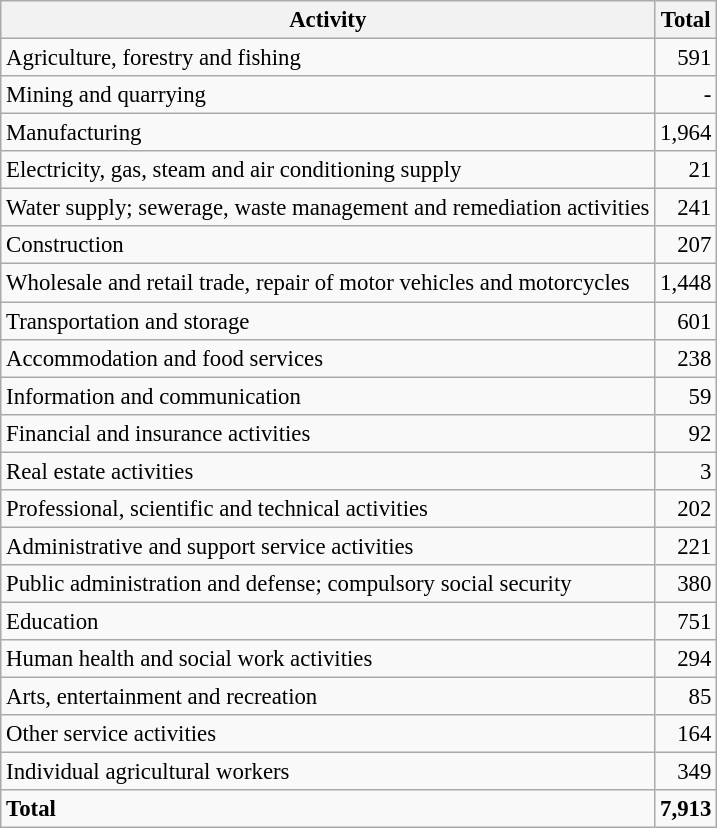<table class="wikitable sortable" style="font-size:95%;">
<tr>
<th>Activity</th>
<th>Total</th>
</tr>
<tr>
<td>Agriculture, forestry and fishing</td>
<td align="right">591</td>
</tr>
<tr>
<td>Mining and quarrying</td>
<td align="right">-</td>
</tr>
<tr>
<td>Manufacturing</td>
<td align="right">1,964</td>
</tr>
<tr>
<td>Electricity, gas, steam and air conditioning supply</td>
<td align="right">21</td>
</tr>
<tr>
<td>Water supply; sewerage, waste management and remediation activities</td>
<td align="right">241</td>
</tr>
<tr>
<td>Construction</td>
<td align="right">207</td>
</tr>
<tr>
<td>Wholesale and retail trade, repair of motor vehicles and motorcycles</td>
<td align="right">1,448</td>
</tr>
<tr>
<td>Transportation and storage</td>
<td align="right">601</td>
</tr>
<tr>
<td>Accommodation and food services</td>
<td align="right">238</td>
</tr>
<tr>
<td>Information and communication</td>
<td align="right">59</td>
</tr>
<tr>
<td>Financial and insurance activities</td>
<td align="right">92</td>
</tr>
<tr>
<td>Real estate activities</td>
<td align="right">3</td>
</tr>
<tr>
<td>Professional, scientific and technical activities</td>
<td align="right">202</td>
</tr>
<tr>
<td>Administrative and support service activities</td>
<td align="right">221</td>
</tr>
<tr>
<td>Public administration and defense; compulsory social security</td>
<td align="right">380</td>
</tr>
<tr>
<td>Education</td>
<td align="right">751</td>
</tr>
<tr>
<td>Human health and social work activities</td>
<td align="right">294</td>
</tr>
<tr>
<td>Arts, entertainment and recreation</td>
<td align="right">85</td>
</tr>
<tr>
<td>Other service activities</td>
<td align="right">164</td>
</tr>
<tr>
<td>Individual agricultural workers</td>
<td align="right">349</td>
</tr>
<tr class="sortbottom">
<td><strong>Total</strong></td>
<td align="right"><strong>7,913</strong></td>
</tr>
</table>
